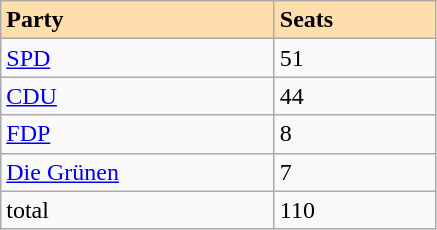<table class="wikitable">
<tr>
<th style="background:#ffdead; width:175px; text-align:left;">Party</th>
<th style="background:#ffdead; width:100px; text-align:left;">Seats</th>
</tr>
<tr>
<td><a href='#'>SPD</a></td>
<td>51</td>
</tr>
<tr>
<td><a href='#'>CDU</a></td>
<td>44</td>
</tr>
<tr>
<td><a href='#'>FDP</a></td>
<td>8</td>
</tr>
<tr>
<td><a href='#'>Die Grünen</a></td>
<td>7</td>
</tr>
<tr>
<td>total</td>
<td>110</td>
</tr>
</table>
